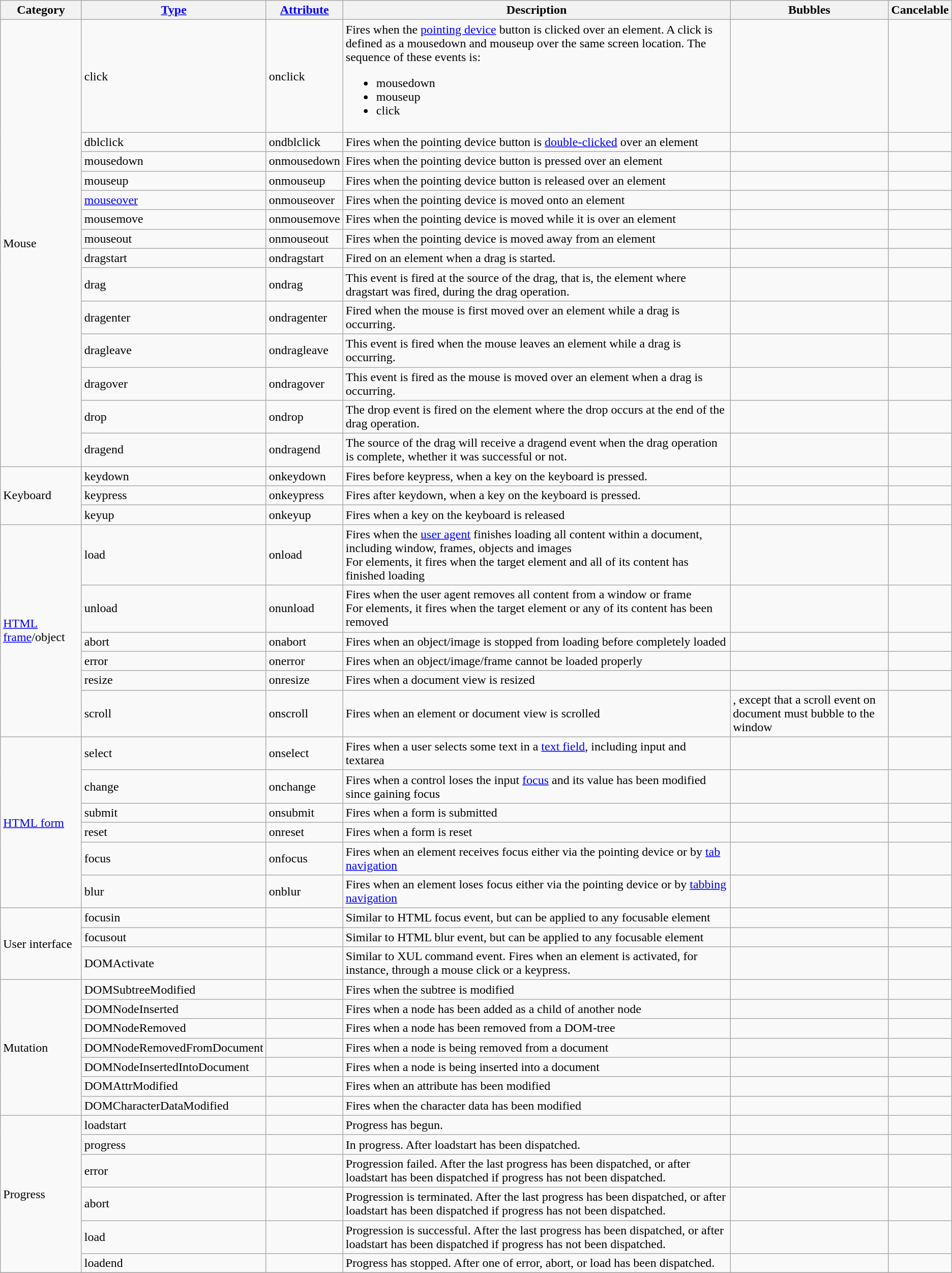<table class="wikitable">
<tr>
<th>Category</th>
<th><a href='#'>Type</a></th>
<th><a href='#'>Attribute</a></th>
<th>Description</th>
<th>Bubbles</th>
<th>Cancelable</th>
</tr>
<tr>
<td rowspan=14>Mouse</td>
<td>click</td>
<td>onclick</td>
<td>Fires when the <a href='#'>pointing device</a> button is clicked over an element. A click is defined as a mousedown and mouseup over the same screen location. The sequence of these events is:<br><ul><li>mousedown</li><li>mouseup</li><li>click</li></ul></td>
<td></td>
<td></td>
</tr>
<tr>
<td>dblclick</td>
<td>ondblclick</td>
<td>Fires when the pointing device button is <a href='#'>double-clicked</a> over an element</td>
<td></td>
<td></td>
</tr>
<tr>
<td>mousedown</td>
<td>onmousedown</td>
<td>Fires when the pointing device button is pressed over an element</td>
<td></td>
<td></td>
</tr>
<tr>
<td>mouseup</td>
<td>onmouseup</td>
<td>Fires when the pointing device button is released over an element</td>
<td></td>
<td></td>
</tr>
<tr>
<td><a href='#'>mouseover</a></td>
<td>onmouseover</td>
<td>Fires when the pointing device is moved onto an element</td>
<td></td>
<td></td>
</tr>
<tr>
<td>mousemove</td>
<td>onmousemove</td>
<td>Fires when the pointing device is moved while it is over an element</td>
<td></td>
<td></td>
</tr>
<tr>
<td>mouseout</td>
<td>onmouseout</td>
<td>Fires when the pointing device is moved away from an element</td>
<td></td>
<td></td>
</tr>
<tr>
<td>dragstart</td>
<td>ondragstart</td>
<td>Fired on an element when a drag is started.</td>
<td></td>
<td></td>
</tr>
<tr>
<td>drag</td>
<td>ondrag</td>
<td>This event is fired at the source of the drag, that is, the element where dragstart was fired, during the drag operation.</td>
<td></td>
<td></td>
</tr>
<tr>
<td>dragenter</td>
<td>ondragenter</td>
<td>Fired when the mouse is first moved over an element while a drag is occurring.</td>
<td></td>
<td></td>
</tr>
<tr>
<td>dragleave</td>
<td>ondragleave</td>
<td>This event is fired when the mouse leaves an element while a drag is occurring.</td>
<td></td>
<td></td>
</tr>
<tr>
<td>dragover</td>
<td>ondragover</td>
<td>This event is fired as the mouse is moved over an element when a drag is occurring.</td>
<td></td>
<td></td>
</tr>
<tr>
<td>drop</td>
<td>ondrop</td>
<td>The drop event is fired on the element where the drop occurs at the end of the drag operation.</td>
<td></td>
<td></td>
</tr>
<tr>
<td>dragend</td>
<td>ondragend</td>
<td>The source of the drag will receive a dragend event when the drag operation is complete, whether it was successful or not.</td>
<td></td>
<td></td>
</tr>
<tr>
<td rowspan=3>Keyboard</td>
<td>keydown</td>
<td>onkeydown</td>
<td>Fires before keypress, when a key on the keyboard is pressed.</td>
<td></td>
<td></td>
</tr>
<tr>
<td>keypress</td>
<td>onkeypress</td>
<td>Fires after keydown, when a key on the keyboard is pressed.</td>
<td></td>
<td></td>
</tr>
<tr>
<td>keyup</td>
<td>onkeyup</td>
<td>Fires when a key on the keyboard is released</td>
<td></td>
<td></td>
</tr>
<tr>
<td rowspan=6><a href='#'>HTML frame</a>/object</td>
<td>load</td>
<td>onload</td>
<td>Fires when the <a href='#'>user agent</a> finishes loading all content within a document, including window, frames, objects and images<br>For elements, it fires when the target element and all of its content has finished loading</td>
<td></td>
<td></td>
</tr>
<tr>
<td>unload</td>
<td>onunload</td>
<td>Fires when the user agent removes all content from a window or frame<br>For elements, it fires when the target element or any of its content has been removed</td>
<td></td>
<td></td>
</tr>
<tr>
<td>abort</td>
<td>onabort</td>
<td>Fires when an object/image is stopped from loading before completely loaded</td>
<td></td>
<td></td>
</tr>
<tr>
<td>error</td>
<td>onerror</td>
<td>Fires when an object/image/frame cannot be loaded properly</td>
<td></td>
<td></td>
</tr>
<tr>
<td>resize</td>
<td>onresize</td>
<td>Fires when a document view is resized</td>
<td></td>
<td></td>
</tr>
<tr>
<td>scroll</td>
<td>onscroll</td>
<td>Fires when an element or document view is scrolled</td>
<td>, except that a scroll event on document must bubble to the window</td>
<td></td>
</tr>
<tr>
<td rowspan=6><a href='#'>HTML form</a></td>
<td>select</td>
<td>onselect</td>
<td>Fires when a user selects some text in a <a href='#'>text field</a>, including input and textarea</td>
<td></td>
<td></td>
</tr>
<tr>
<td>change</td>
<td>onchange</td>
<td>Fires when a control loses the input <a href='#'>focus</a> and its value has been modified since gaining focus</td>
<td></td>
<td></td>
</tr>
<tr>
<td>submit</td>
<td>onsubmit</td>
<td>Fires when a form is submitted</td>
<td></td>
<td></td>
</tr>
<tr>
<td>reset</td>
<td>onreset</td>
<td>Fires when a form is reset</td>
<td></td>
<td></td>
</tr>
<tr>
<td>focus</td>
<td>onfocus</td>
<td>Fires when an element receives focus either via the pointing device or by <a href='#'>tab navigation</a></td>
<td></td>
<td></td>
</tr>
<tr>
<td>blur</td>
<td>onblur</td>
<td>Fires when an element loses focus either via the pointing device or by <a href='#'>tabbing navigation</a></td>
<td></td>
<td></td>
</tr>
<tr>
<td rowspan=3>User interface</td>
<td>focusin</td>
<td></td>
<td>Similar to HTML focus event, but can be applied to any focusable element</td>
<td></td>
<td></td>
</tr>
<tr>
<td>focusout</td>
<td></td>
<td>Similar to HTML blur event, but can be applied to any focusable element</td>
<td></td>
<td></td>
</tr>
<tr>
<td>DOMActivate</td>
<td></td>
<td>Similar to XUL command event. Fires when an element is activated, for instance, through a mouse click or a keypress.</td>
<td></td>
<td></td>
</tr>
<tr>
<td rowspan=7>Mutation</td>
<td>DOMSubtreeModified</td>
<td></td>
<td>Fires when the subtree is modified</td>
<td></td>
<td></td>
</tr>
<tr>
<td>DOMNodeInserted</td>
<td></td>
<td>Fires when a node has been added as a child of another node</td>
<td></td>
<td></td>
</tr>
<tr>
<td>DOMNodeRemoved</td>
<td></td>
<td>Fires when a node has been removed from a DOM-tree</td>
<td></td>
<td></td>
</tr>
<tr>
<td>DOMNodeRemovedFromDocument</td>
<td></td>
<td>Fires when a node is being removed from a document</td>
<td></td>
<td></td>
</tr>
<tr>
<td>DOMNodeInsertedIntoDocument</td>
<td></td>
<td>Fires when a node is being inserted into a document</td>
<td></td>
<td></td>
</tr>
<tr>
<td>DOMAttrModified</td>
<td></td>
<td>Fires when an attribute has been modified</td>
<td></td>
<td></td>
</tr>
<tr>
<td>DOMCharacterDataModified</td>
<td></td>
<td>Fires when the character data has been modified</td>
<td></td>
<td></td>
</tr>
<tr>
<td rowspan=6>Progress</td>
<td>loadstart</td>
<td></td>
<td>Progress has begun.</td>
<td></td>
<td></td>
</tr>
<tr>
<td>progress</td>
<td></td>
<td>In progress. After loadstart has been dispatched.</td>
<td></td>
<td></td>
</tr>
<tr>
<td>error</td>
<td></td>
<td>Progression failed. After the last progress has been dispatched, or after loadstart has been dispatched if progress has not been dispatched.</td>
<td></td>
<td></td>
</tr>
<tr>
<td>abort</td>
<td></td>
<td>Progression is terminated. After the last progress has been dispatched, or after loadstart has been dispatched if progress has not been dispatched.</td>
<td></td>
<td></td>
</tr>
<tr>
<td>load</td>
<td></td>
<td>Progression is successful. After the last progress has been dispatched, or after loadstart has been dispatched if progress has not been dispatched.</td>
<td></td>
<td></td>
</tr>
<tr>
<td>loadend</td>
<td></td>
<td>Progress has stopped. After one of error, abort, or load has been dispatched.</td>
<td></td>
<td></td>
</tr>
<tr>
</tr>
</table>
